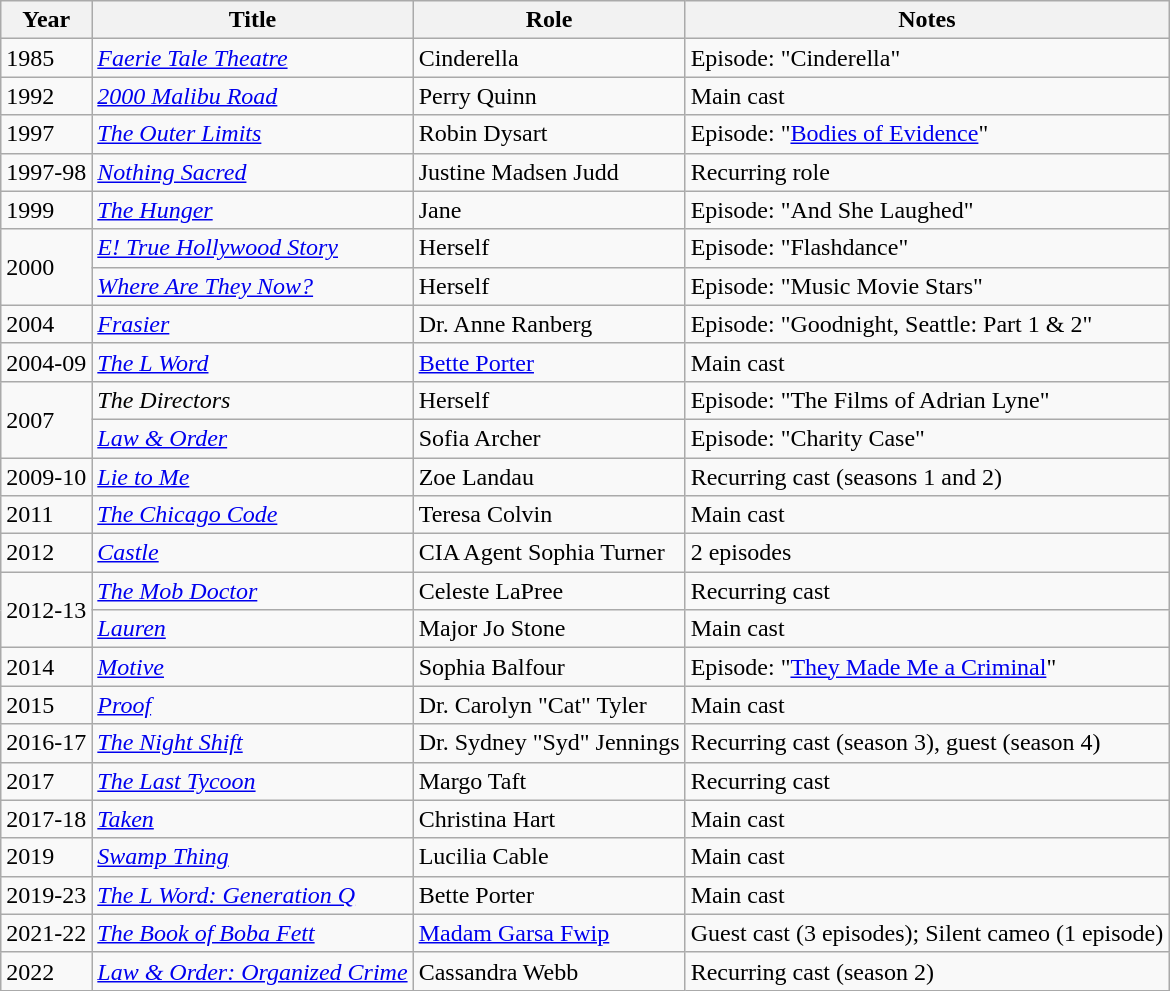<table class="wikitable sortable">
<tr>
<th>Year</th>
<th>Title</th>
<th>Role</th>
<th>Notes</th>
</tr>
<tr>
<td>1985</td>
<td><em><a href='#'>Faerie Tale Theatre</a></em></td>
<td>Cinderella</td>
<td>Episode: "Cinderella"</td>
</tr>
<tr>
<td>1992</td>
<td><em><a href='#'>2000 Malibu Road</a></em></td>
<td>Perry Quinn</td>
<td>Main cast</td>
</tr>
<tr>
<td>1997</td>
<td><em><a href='#'>The Outer Limits</a></em></td>
<td>Robin Dysart</td>
<td>Episode: "<a href='#'>Bodies of Evidence</a>"</td>
</tr>
<tr>
<td>1997-98</td>
<td><em><a href='#'>Nothing Sacred</a></em></td>
<td>Justine Madsen Judd</td>
<td>Recurring role</td>
</tr>
<tr>
<td>1999</td>
<td><em><a href='#'>The Hunger</a></em></td>
<td>Jane</td>
<td>Episode: "And She Laughed"</td>
</tr>
<tr>
<td rowspan="2">2000</td>
<td><em><a href='#'>E! True Hollywood Story</a></em></td>
<td>Herself</td>
<td>Episode: "Flashdance"</td>
</tr>
<tr>
<td><em><a href='#'>Where Are They Now?</a></em></td>
<td>Herself</td>
<td>Episode: "Music Movie Stars"</td>
</tr>
<tr>
<td>2004</td>
<td><em><a href='#'>Frasier</a></em></td>
<td>Dr. Anne Ranberg</td>
<td>Episode: "Goodnight, Seattle: Part 1 & 2"</td>
</tr>
<tr>
<td>2004-09</td>
<td><em><a href='#'>The L Word</a></em></td>
<td><a href='#'>Bette Porter</a></td>
<td>Main cast</td>
</tr>
<tr>
<td rowspan="2">2007</td>
<td><em>The Directors</em></td>
<td>Herself</td>
<td>Episode: "The Films of Adrian Lyne"</td>
</tr>
<tr>
<td><em><a href='#'>Law & Order</a></em></td>
<td>Sofia Archer</td>
<td>Episode: "Charity Case"</td>
</tr>
<tr>
<td>2009-10</td>
<td><em><a href='#'>Lie to Me</a></em></td>
<td>Zoe Landau</td>
<td>Recurring cast (seasons 1 and 2)</td>
</tr>
<tr>
<td>2011</td>
<td><em><a href='#'>The Chicago Code</a></em></td>
<td>Teresa Colvin</td>
<td>Main cast</td>
</tr>
<tr>
<td>2012</td>
<td><em><a href='#'>Castle</a></em></td>
<td>CIA Agent Sophia Turner</td>
<td>2 episodes</td>
</tr>
<tr>
<td rowspan="2">2012-13</td>
<td><em><a href='#'>The Mob Doctor</a></em></td>
<td>Celeste LaPree</td>
<td>Recurring cast</td>
</tr>
<tr>
<td><em><a href='#'>Lauren</a></em></td>
<td>Major Jo Stone</td>
<td>Main cast</td>
</tr>
<tr>
<td>2014</td>
<td><em><a href='#'>Motive</a></em></td>
<td>Sophia Balfour</td>
<td>Episode: "<a href='#'>They Made Me a Criminal</a>"</td>
</tr>
<tr>
<td>2015</td>
<td><em><a href='#'>Proof</a></em></td>
<td>Dr. Carolyn "Cat" Tyler</td>
<td>Main cast</td>
</tr>
<tr>
<td>2016-17</td>
<td><em><a href='#'>The Night Shift</a></em></td>
<td>Dr. Sydney "Syd" Jennings</td>
<td>Recurring cast (season 3), guest (season 4)</td>
</tr>
<tr>
<td>2017</td>
<td><em><a href='#'>The Last Tycoon</a></em></td>
<td>Margo Taft</td>
<td>Recurring cast</td>
</tr>
<tr>
<td>2017-18</td>
<td><em><a href='#'>Taken</a></em></td>
<td>Christina Hart</td>
<td>Main cast</td>
</tr>
<tr>
<td>2019</td>
<td><em><a href='#'>Swamp Thing</a></em></td>
<td>Lucilia Cable</td>
<td>Main cast</td>
</tr>
<tr>
<td>2019-23</td>
<td><em><a href='#'>The L Word: Generation Q</a></em></td>
<td>Bette Porter</td>
<td>Main cast</td>
</tr>
<tr>
<td>2021-22</td>
<td><em><a href='#'>The Book of Boba Fett</a></em></td>
<td><a href='#'>Madam Garsa Fwip</a></td>
<td>Guest cast (3 episodes); Silent cameo (1 episode)</td>
</tr>
<tr>
<td>2022</td>
<td><em><a href='#'>Law & Order: Organized Crime</a></em></td>
<td>Cassandra Webb</td>
<td>Recurring cast (season 2)</td>
</tr>
</table>
